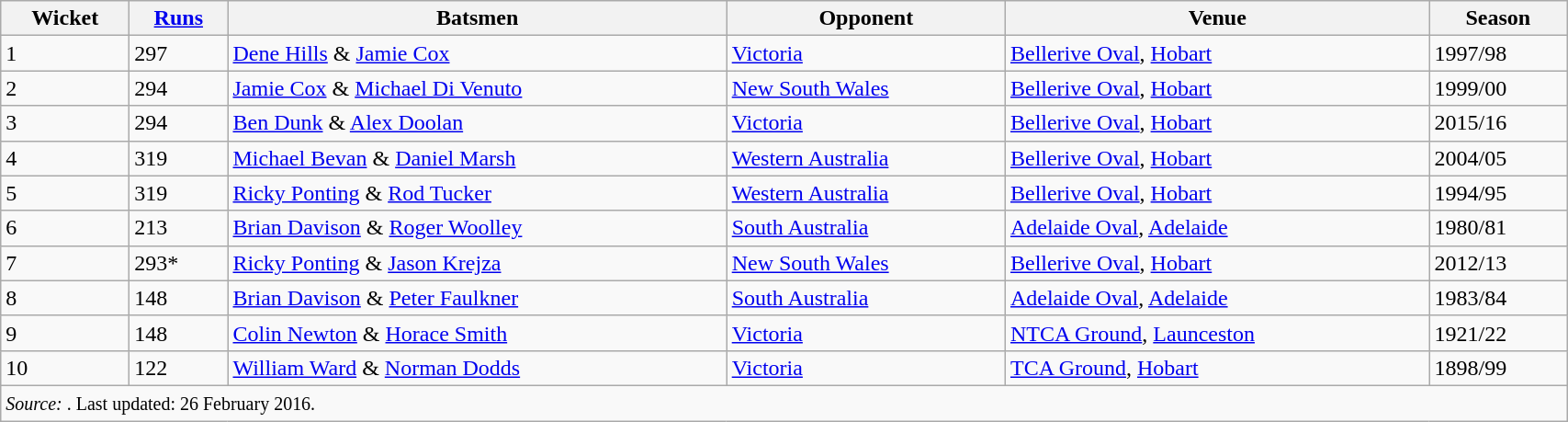<table class="wikitable" style="width:90%;">
<tr>
<th>Wicket</th>
<th><a href='#'>Runs</a></th>
<th>Batsmen</th>
<th>Opponent</th>
<th>Venue</th>
<th>Season</th>
</tr>
<tr>
<td>1</td>
<td>297</td>
<td><a href='#'>Dene Hills</a> & <a href='#'>Jamie Cox</a></td>
<td><a href='#'>Victoria</a></td>
<td><a href='#'>Bellerive Oval</a>, <a href='#'>Hobart</a></td>
<td>1997/98</td>
</tr>
<tr>
<td>2</td>
<td>294</td>
<td><a href='#'>Jamie Cox</a> & <a href='#'>Michael Di Venuto</a></td>
<td><a href='#'>New South Wales</a></td>
<td><a href='#'>Bellerive Oval</a>, <a href='#'>Hobart</a></td>
<td>1999/00</td>
</tr>
<tr>
<td>3</td>
<td>294</td>
<td><a href='#'>Ben Dunk</a> & <a href='#'>Alex Doolan</a></td>
<td><a href='#'>Victoria</a></td>
<td><a href='#'>Bellerive Oval</a>, <a href='#'>Hobart</a></td>
<td>2015/16</td>
</tr>
<tr>
<td>4</td>
<td>319</td>
<td><a href='#'>Michael Bevan</a> & <a href='#'>Daniel Marsh</a></td>
<td><a href='#'>Western Australia</a></td>
<td><a href='#'>Bellerive Oval</a>, <a href='#'>Hobart</a></td>
<td>2004/05</td>
</tr>
<tr>
<td>5</td>
<td>319</td>
<td><a href='#'>Ricky Ponting</a> & <a href='#'>Rod Tucker</a></td>
<td><a href='#'>Western Australia</a></td>
<td><a href='#'>Bellerive Oval</a>, <a href='#'>Hobart</a></td>
<td>1994/95</td>
</tr>
<tr>
<td>6</td>
<td>213</td>
<td><a href='#'>Brian Davison</a> & <a href='#'>Roger Woolley</a></td>
<td><a href='#'>South Australia</a></td>
<td><a href='#'>Adelaide Oval</a>, <a href='#'>Adelaide</a></td>
<td>1980/81</td>
</tr>
<tr>
<td>7</td>
<td>293*</td>
<td><a href='#'>Ricky Ponting</a> & <a href='#'>Jason Krejza</a></td>
<td><a href='#'>New South Wales</a></td>
<td><a href='#'>Bellerive Oval</a>, <a href='#'>Hobart</a></td>
<td>2012/13</td>
</tr>
<tr>
<td>8</td>
<td>148</td>
<td><a href='#'>Brian Davison</a> & <a href='#'>Peter Faulkner</a></td>
<td><a href='#'>South Australia</a></td>
<td><a href='#'>Adelaide Oval</a>, <a href='#'>Adelaide</a></td>
<td>1983/84</td>
</tr>
<tr>
<td>9</td>
<td>148</td>
<td><a href='#'>Colin Newton</a> & <a href='#'>Horace Smith</a></td>
<td><a href='#'>Victoria</a></td>
<td><a href='#'>NTCA Ground</a>, <a href='#'>Launceston</a></td>
<td>1921/22</td>
</tr>
<tr>
<td>10</td>
<td>122</td>
<td><a href='#'>William Ward</a> & <a href='#'>Norman Dodds</a></td>
<td><a href='#'>Victoria</a></td>
<td><a href='#'>TCA Ground</a>, <a href='#'>Hobart</a></td>
<td>1898/99</td>
</tr>
<tr>
<td colspan=6><small><em>Source:  </em>. Last updated: 26 February 2016.</small></td>
</tr>
</table>
